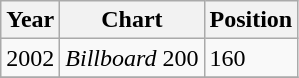<table class="wikitable">
<tr>
<th align="left">Year</th>
<th align="left">Chart</th>
<th align="left">Position</th>
</tr>
<tr>
<td align="left">2002</td>
<td align="left"><em>Billboard</em> 200</td>
<td align="left">160</td>
</tr>
<tr>
</tr>
</table>
